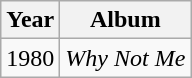<table class="wikitable">
<tr>
<th>Year</th>
<th>Album</th>
</tr>
<tr>
<td>1980</td>
<td><em>Why Not Me</em></td>
</tr>
</table>
